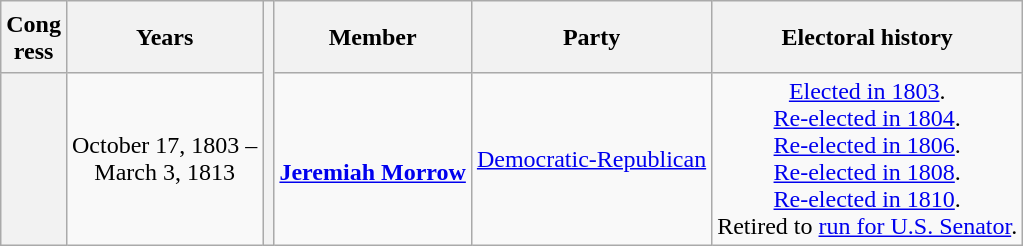<table class=wikitable style="text-align:center">
<tr style="height:3em">
<th>Cong<br>ress</th>
<th>Years</th>
<th rowspan=6></th>
<th>Member</th>
<th>Party</th>
<th>Electoral history</th>
</tr>
<tr style="height:3em">
<th></th>
<td nowrap>October 17, 1803 –<br>March 3, 1813</td>
<td align=left><br><strong><a href='#'>Jeremiah Morrow</a></strong><br></td>
<td><a href='#'>Democratic-Republican</a></td>
<td><a href='#'>Elected in 1803</a>.<br><a href='#'>Re-elected in 1804</a>.<br><a href='#'>Re-elected in 1806</a>.<br><a href='#'>Re-elected in 1808</a>.<br><a href='#'>Re-elected in 1810</a>.<br>Retired to <a href='#'>run for U.S. Senator</a>.</td>
</tr>
</table>
